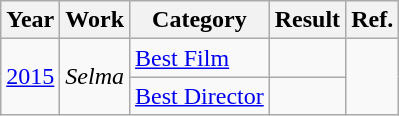<table class="wikitable">
<tr>
<th>Year</th>
<th>Work</th>
<th>Category</th>
<th>Result</th>
<th>Ref.</th>
</tr>
<tr>
<td rowspan="2"><a href='#'>2015</a></td>
<td rowspan="2"><em>Selma</em></td>
<td><a href='#'>Best Film</a></td>
<td></td>
<td rowspan="2"></td>
</tr>
<tr>
<td><a href='#'>Best Director</a></td>
<td></td>
</tr>
</table>
